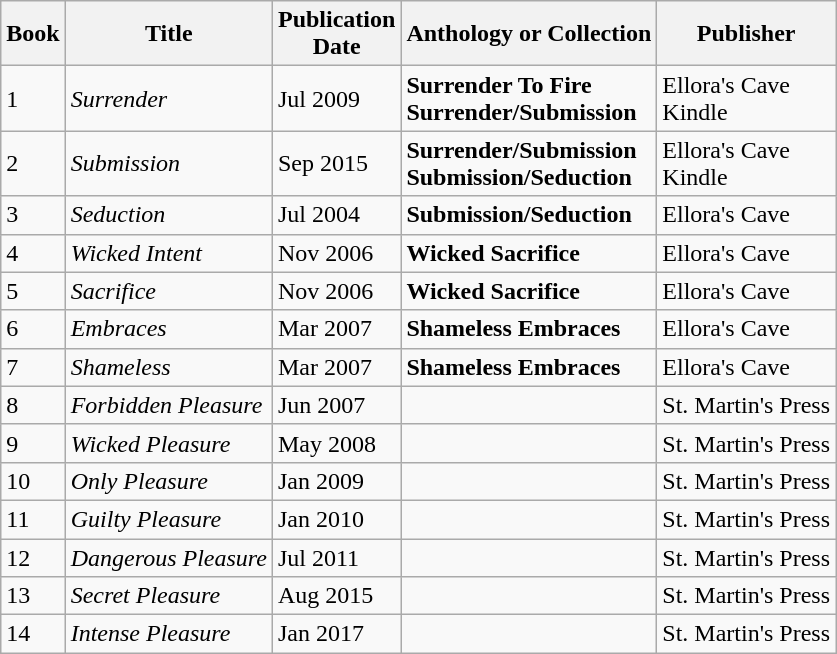<table class="wikitable">
<tr>
<th>Book<br></th>
<th>Title</th>
<th>Publication<br>Date</th>
<th>Anthology or Collection</th>
<th>Publisher</th>
</tr>
<tr>
<td>1</td>
<td><em>Surrender</em></td>
<td>Jul 2009</td>
<td><strong>Surrender To Fire</strong><br><strong>Surrender/Submission</strong></td>
<td>Ellora's Cave<br>Kindle</td>
</tr>
<tr>
<td>2</td>
<td><em>Submission</em></td>
<td>Sep 2015</td>
<td><strong>Surrender/Submission</strong><br><strong>Submission/Seduction</strong></td>
<td>Ellora's Cave<br>Kindle</td>
</tr>
<tr>
<td>3</td>
<td><em>Seduction</em></td>
<td>Jul 2004</td>
<td><strong>Submission/Seduction</strong></td>
<td>Ellora's Cave</td>
</tr>
<tr>
<td>4</td>
<td><em>Wicked Intent</em></td>
<td>Nov 2006</td>
<td><strong>Wicked Sacrifice</strong></td>
<td>Ellora's Cave</td>
</tr>
<tr>
<td>5</td>
<td><em>Sacrifice</em></td>
<td>Nov 2006</td>
<td><strong>Wicked Sacrifice</strong></td>
<td>Ellora's Cave</td>
</tr>
<tr>
<td>6</td>
<td><em>Embraces</em></td>
<td>Mar 2007</td>
<td><strong>Shameless Embraces</strong></td>
<td>Ellora's Cave</td>
</tr>
<tr>
<td>7</td>
<td><em>Shameless</em></td>
<td>Mar 2007</td>
<td><strong>Shameless Embraces</strong></td>
<td>Ellora's Cave</td>
</tr>
<tr>
<td>8</td>
<td><em>Forbidden Pleasure</em></td>
<td>Jun 2007</td>
<td></td>
<td>St. Martin's Press</td>
</tr>
<tr>
<td>9</td>
<td><em>Wicked Pleasure</em></td>
<td>May 2008</td>
<td></td>
<td>St. Martin's Press</td>
</tr>
<tr>
<td>10</td>
<td><em>Only Pleasure</em></td>
<td>Jan 2009</td>
<td></td>
<td>St. Martin's Press</td>
</tr>
<tr>
<td>11</td>
<td><em>Guilty Pleasure</em></td>
<td>Jan 2010</td>
<td></td>
<td>St. Martin's Press</td>
</tr>
<tr>
<td>12</td>
<td><em>Dangerous Pleasure</em></td>
<td>Jul 2011</td>
<td></td>
<td>St. Martin's Press</td>
</tr>
<tr>
<td>13</td>
<td><em>Secret Pleasure</em></td>
<td>Aug 2015</td>
<td></td>
<td>St. Martin's Press</td>
</tr>
<tr>
<td>14</td>
<td><em>Intense Pleasure</em></td>
<td>Jan 2017</td>
<td></td>
<td>St. Martin's Press</td>
</tr>
</table>
